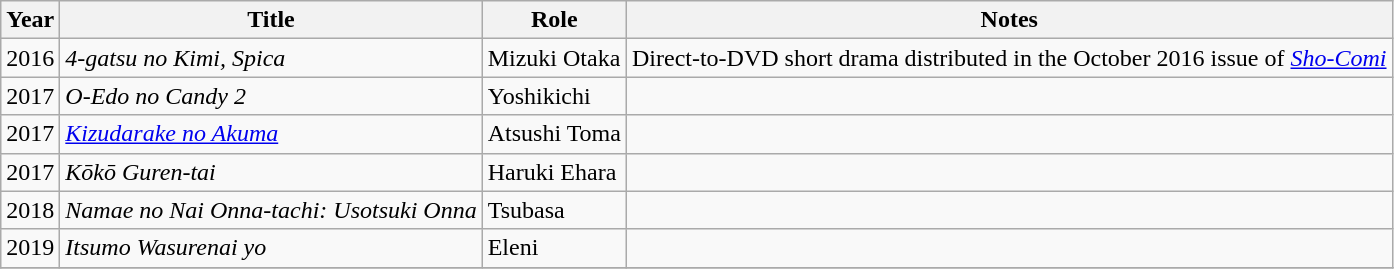<table class="wikitable sortable">
<tr>
<th>Year</th>
<th>Title</th>
<th>Role</th>
<th class="unsortable">Notes</th>
</tr>
<tr>
<td>2016</td>
<td><em>4-gatsu no Kimi, Spica</em></td>
<td>Mizuki Otaka</td>
<td>Direct-to-DVD short drama distributed in the October 2016 issue of <em><a href='#'>Sho-Comi</a></em></td>
</tr>
<tr>
<td>2017</td>
<td><em>O-Edo no Candy 2</em></td>
<td>Yoshikichi</td>
<td></td>
</tr>
<tr>
<td>2017</td>
<td><em><a href='#'>Kizudarake no Akuma</a></em></td>
<td>Atsushi Toma</td>
<td></td>
</tr>
<tr>
<td>2017</td>
<td><em>Kōkō Guren-tai</em></td>
<td>Haruki Ehara</td>
<td></td>
</tr>
<tr>
<td>2018</td>
<td><em>Namae no Nai Onna-tachi: Usotsuki Onna</em></td>
<td>Tsubasa</td>
<td></td>
</tr>
<tr>
<td>2019</td>
<td><em>Itsumo Wasurenai yo</em></td>
<td>Eleni</td>
<td></td>
</tr>
<tr>
</tr>
</table>
